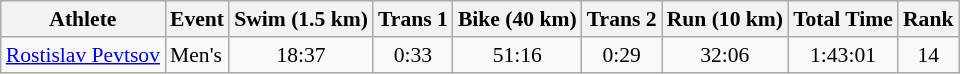<table class="wikitable" style="font-size:90%">
<tr>
<th>Athlete</th>
<th>Event</th>
<th>Swim (1.5 km)</th>
<th>Trans 1</th>
<th>Bike (40 km)</th>
<th>Trans 2</th>
<th>Run (10 km)</th>
<th>Total Time</th>
<th>Rank</th>
</tr>
<tr align=center>
<td align=left><a href='#'>Rostislav Pevtsov</a></td>
<td align=left>Men's</td>
<td>18:37</td>
<td>0:33</td>
<td>51:16</td>
<td>0:29</td>
<td>32:06</td>
<td>1:43:01</td>
<td>14</td>
</tr>
</table>
